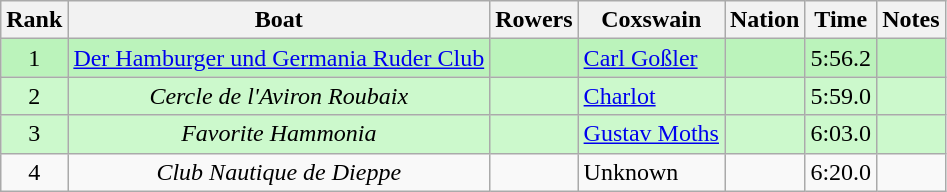<table class="wikitable sortable" style="text-align:center">
<tr>
<th>Rank</th>
<th>Boat</th>
<th>Rowers</th>
<th>Coxswain</th>
<th>Nation</th>
<th>Time</th>
<th>Notes</th>
</tr>
<tr bgcolor=bbf3bb>
<td>1</td>
<td align=left><a href='#'>Der Hamburger und Germania Ruder Club</a></td>
<td align=left></td>
<td align=left><a href='#'>Carl Goßler</a></td>
<td align=left></td>
<td>5:56.2</td>
<td></td>
</tr>
<tr bgcolor=ccf9cc>
<td>2</td>
<td><em>Cercle de l'Aviron Roubaix</em></td>
<td align=left></td>
<td align=left><a href='#'>Charlot</a></td>
<td align=left></td>
<td>5:59.0</td>
<td></td>
</tr>
<tr bgcolor=ccf9cc>
<td>3</td>
<td><em>Favorite Hammonia</em></td>
<td align=left></td>
<td align=left><a href='#'>Gustav Moths</a></td>
<td align=left></td>
<td>6:03.0</td>
<td></td>
</tr>
<tr>
<td>4</td>
<td><em>Club Nautique de Dieppe</em></td>
<td align=left></td>
<td align=left>Unknown</td>
<td align=left></td>
<td>6:20.0</td>
<td></td>
</tr>
</table>
